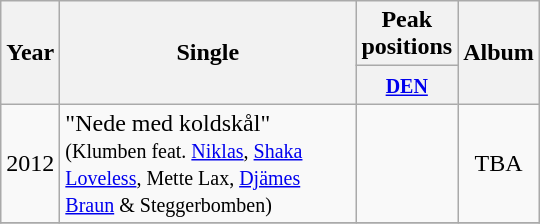<table class="wikitable">
<tr>
<th align="center" rowspan="2" width="10">Year</th>
<th align="center" rowspan="2" width="190">Single</th>
<th align="center" colspan="1">Peak <br>positions</th>
<th align="center" rowspan="2" width="40">Album</th>
</tr>
<tr>
<th width="20"><small><a href='#'>DEN</a></small><br></th>
</tr>
<tr>
<td rowspan=1>2012</td>
<td>"Nede med koldskål"<br><small>(Klumben feat. <a href='#'>Niklas</a>, <a href='#'>Shaka Loveless</a>, Mette Lax, <a href='#'>Djämes Braun</a> & Steggerbomben)</small></td>
<td align="center"></td>
<td align="center">TBA</td>
</tr>
<tr>
</tr>
</table>
